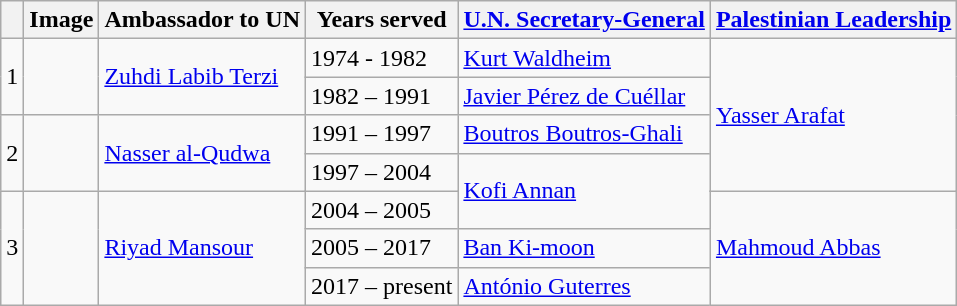<table class=wikitable>
<tr>
<th></th>
<th>Image</th>
<th>Ambassador to UN</th>
<th>Years served</th>
<th><a href='#'>U.N. Secretary-General</a></th>
<th><a href='#'>Palestinian Leadership</a></th>
</tr>
<tr>
<td rowspan=2>1</td>
<td rowspan=2></td>
<td rowspan=2><a href='#'>Zuhdi Labib Terzi</a></td>
<td>1974 - 1982</td>
<td rowspan=1><a href='#'>Kurt Waldheim</a></td>
<td rowspan=4><a href='#'>Yasser Arafat</a></td>
</tr>
<tr>
<td>1982 – 1991</td>
<td rowspan=1><a href='#'>Javier Pérez de Cuéllar</a></td>
</tr>
<tr>
<td rowspan=3>2</td>
<td rowspan=3></td>
<td rowspan=3><a href='#'>Nasser al-Qudwa</a></td>
<td>1991 – 1997</td>
<td rowspan=1><a href='#'>Boutros Boutros-Ghali</a></td>
</tr>
<tr>
<td>1997 – 2004</td>
<td rowspan="3"><a href='#'>Kofi Annan</a></td>
</tr>
<tr>
<td rowspan="2">2004 – 2005</td>
<td rowspan="4"><a href='#'>Mahmoud Abbas</a></td>
</tr>
<tr>
<td rowspan="3">3</td>
<td rowspan="3"></td>
<td rowspan="3"><a href='#'>Riyad Mansour</a></td>
</tr>
<tr>
<td>2005 – 2017</td>
<td rowspan="1"><a href='#'>Ban Ki-moon</a></td>
</tr>
<tr>
<td>2017 – present</td>
<td rowspan=1><a href='#'>António Guterres</a></td>
</tr>
</table>
